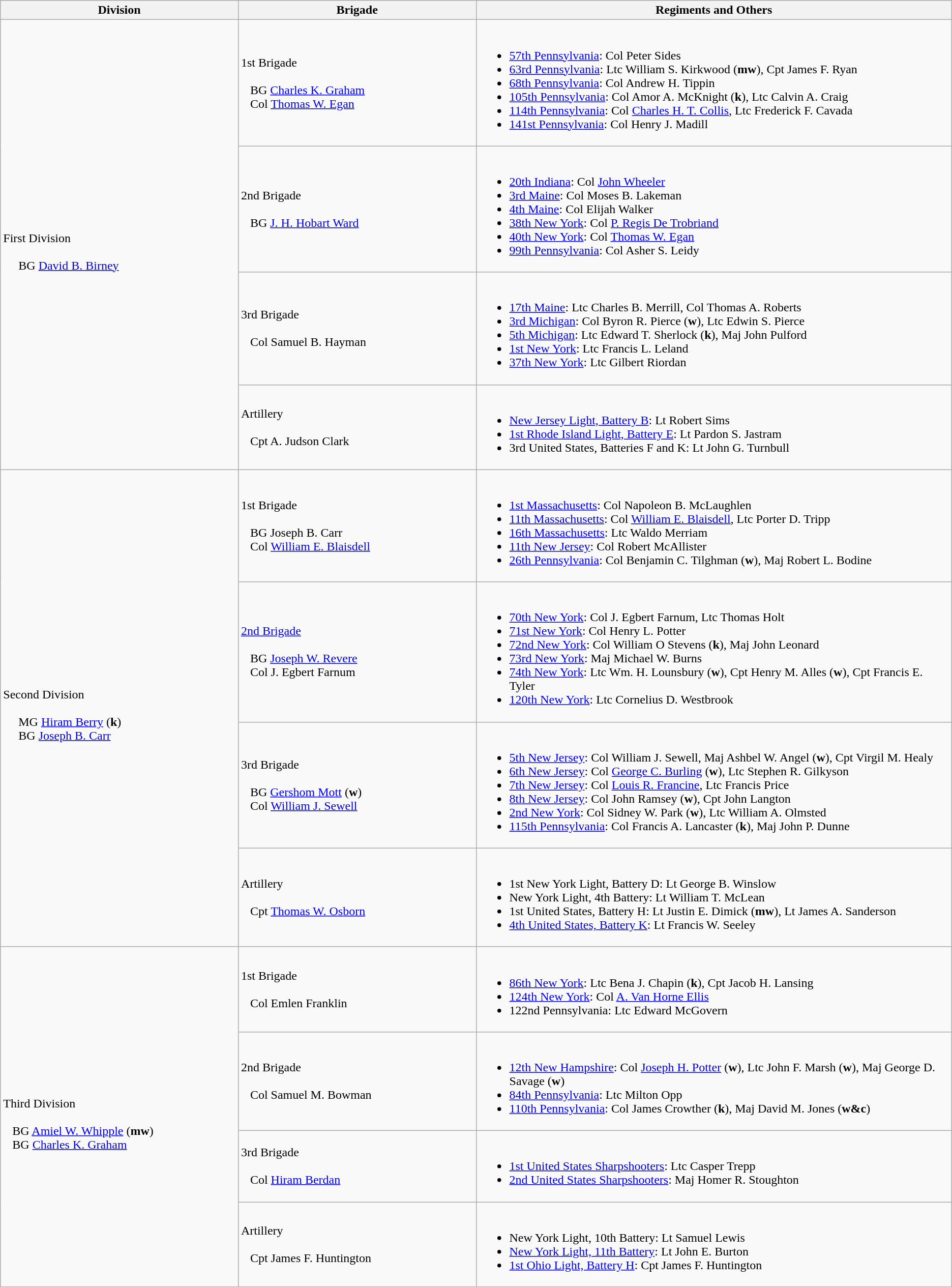<table class="wikitable">
<tr>
<th width=25%>Division</th>
<th width=25%>Brigade</th>
<th>Regiments and Others</th>
</tr>
<tr>
<td rowspan=4><br>First Division<br>
<br>    
BG <a href='#'>David B. Birney</a></td>
<td>1st Brigade<br><br>  
BG <a href='#'>Charles K. Graham</a>
<br>  
Col <a href='#'>Thomas W. Egan</a></td>
<td><br><ul><li><a href='#'>57th Pennsylvania</a>: Col Peter Sides</li><li><a href='#'>63rd Pennsylvania</a>: Ltc William S. Kirkwood (<strong>mw</strong>), Cpt James F. Ryan</li><li><a href='#'>68th Pennsylvania</a>: Col Andrew H. Tippin</li><li><a href='#'>105th Pennsylvania</a>: Col Amor A. McKnight (<strong>k</strong>), Ltc Calvin A. Craig</li><li><a href='#'>114th Pennsylvania</a>: Col <a href='#'>Charles H. T. Collis</a>, Ltc Frederick F. Cavada</li><li><a href='#'>141st Pennsylvania</a>: Col Henry J. Madill</li></ul></td>
</tr>
<tr>
<td>2nd Brigade<br><br>  
BG <a href='#'>J. H. Hobart Ward</a></td>
<td><br><ul><li><a href='#'>20th Indiana</a>: Col <a href='#'>John Wheeler</a></li><li><a href='#'>3rd Maine</a>: Col Moses B. Lakeman</li><li><a href='#'>4th Maine</a>: Col Elijah Walker</li><li><a href='#'>38th New York</a>: Col <a href='#'>P. Regis De Trobriand</a></li><li><a href='#'>40th New York</a>: Col <a href='#'>Thomas W. Egan</a></li><li><a href='#'>99th Pennsylvania</a>: Col Asher S. Leidy</li></ul></td>
</tr>
<tr>
<td>3rd Brigade<br><br>  
Col Samuel B. Hayman</td>
<td><br><ul><li><a href='#'>17th Maine</a>: Ltc Charles B. Merrill, Col Thomas A. Roberts</li><li><a href='#'>3rd Michigan</a>: Col Byron R. Pierce (<strong>w</strong>), Ltc Edwin S. Pierce</li><li><a href='#'>5th Michigan</a>: Ltc Edward T. Sherlock (<strong>k</strong>), Maj John Pulford</li><li><a href='#'>1st New York</a>: Ltc Francis L. Leland</li><li><a href='#'>37th New York</a>: Ltc Gilbert Riordan</li></ul></td>
</tr>
<tr>
<td>Artillery<br><br>  
Cpt A. Judson Clark</td>
<td><br><ul><li><a href='#'>New Jersey Light, Battery B</a>: Lt Robert Sims</li><li><a href='#'>1st Rhode Island Light, Battery E</a>: Lt Pardon S. Jastram</li><li>3rd United States, Batteries F and K: Lt John G. Turnbull</li></ul></td>
</tr>
<tr>
<td rowspan=4><br>Second Division<br>
<br>    
MG <a href='#'>Hiram Berry</a> (<strong>k</strong>)
<br>    
BG <a href='#'>Joseph B. Carr</a></td>
<td>1st Brigade<br><br>  
BG Joseph B. Carr
<br>  
Col <a href='#'>William E. Blaisdell</a></td>
<td><br><ul><li><a href='#'>1st Massachusetts</a>: Col Napoleon B. McLaughlen</li><li><a href='#'>11th Massachusetts</a>: Col <a href='#'>William E. Blaisdell</a>, Ltc Porter D. Tripp</li><li><a href='#'>16th Massachusetts</a>: Ltc Waldo Merriam</li><li><a href='#'>11th New Jersey</a>: Col Robert McAllister</li><li><a href='#'>26th Pennsylvania</a>: Col Benjamin C. Tilghman (<strong>w</strong>), Maj Robert L. Bodine</li></ul></td>
</tr>
<tr>
<td><a href='#'>2nd Brigade</a><br><br>  
BG <a href='#'>Joseph W. Revere</a>
<br>  
Col J. Egbert Farnum</td>
<td><br><ul><li><a href='#'>70th New York</a>: Col J. Egbert Farnum, Ltc Thomas Holt</li><li><a href='#'>71st New York</a>: Col Henry L. Potter</li><li><a href='#'>72nd New York</a>: Col William O Stevens (<strong>k</strong>), Maj John Leonard</li><li><a href='#'>73rd New York</a>: Maj Michael W. Burns</li><li><a href='#'>74th New York</a>: Ltc Wm. H. Lounsbury (<strong>w</strong>), Cpt Henry M. Alles (<strong>w</strong>), Cpt Francis E. Tyler</li><li><a href='#'>120th New York</a>: Ltc Cornelius D. Westbrook</li></ul></td>
</tr>
<tr>
<td>3rd Brigade<br><br>  
BG <a href='#'>Gershom Mott</a> (<strong>w</strong>)
<br>  
Col <a href='#'>William J. Sewell</a></td>
<td><br><ul><li><a href='#'>5th New Jersey</a>: Col William J. Sewell, Maj Ashbel W. Angel (<strong>w</strong>), Cpt Virgil M. Healy</li><li><a href='#'>6th New Jersey</a>: Col <a href='#'>George C. Burling</a> (<strong>w</strong>), Ltc Stephen R. Gilkyson</li><li><a href='#'>7th New Jersey</a>: Col <a href='#'>Louis R. Francine</a>, Ltc Francis Price</li><li><a href='#'>8th New Jersey</a>: Col John Ramsey (<strong>w</strong>), Cpt John Langton</li><li><a href='#'>2nd New York</a>: Col Sidney W. Park (<strong>w</strong>), Ltc William A. Olmsted</li><li><a href='#'>115th Pennsylvania</a>: Col Francis A. Lancaster (<strong>k</strong>), Maj John P. Dunne</li></ul></td>
</tr>
<tr>
<td>Artillery<br><br>  
Cpt <a href='#'>Thomas W. Osborn</a></td>
<td><br><ul><li>1st New York Light, Battery D: Lt George B. Winslow</li><li>New York Light, 4th Battery: Lt William T. McLean</li><li>1st United States, Battery H: Lt Justin E. Dimick (<strong>mw</strong>), Lt James A. Sanderson</li><li><a href='#'>4th United States, Battery K</a>: Lt Francis W. Seeley</li></ul></td>
</tr>
<tr>
<td rowspan=4><br>Third Division<br>
<br>  
BG <a href='#'>Amiel W. Whipple</a> (<strong>mw</strong>)
<br>  
BG <a href='#'>Charles K. Graham</a></td>
<td>1st Brigade<br><br>  
Col Emlen Franklin</td>
<td><br><ul><li><a href='#'>86th New York</a>: Ltc Bena J. Chapin (<strong>k</strong>), Cpt Jacob H. Lansing</li><li><a href='#'>124th New York</a>: Col <a href='#'>A. Van Horne Ellis</a></li><li>122nd Pennsylvania: Ltc Edward McGovern</li></ul></td>
</tr>
<tr>
<td>2nd Brigade<br><br>  
Col Samuel M. Bowman</td>
<td><br><ul><li><a href='#'>12th New Hampshire</a>: Col <a href='#'>Joseph H. Potter</a> (<strong>w</strong>), Ltc John F. Marsh (<strong>w</strong>), Maj George D. Savage (<strong>w</strong>)</li><li><a href='#'>84th Pennsylvania</a>: Ltc Milton Opp</li><li><a href='#'>110th Pennsylvania</a>: Col James Crowther (<strong>k</strong>), Maj David M. Jones (<strong>w&c</strong>)</li></ul></td>
</tr>
<tr>
<td>3rd Brigade<br><br>  
Col <a href='#'>Hiram Berdan</a></td>
<td><br><ul><li><a href='#'>1st United States Sharpshooters</a>: Ltc Casper Trepp</li><li><a href='#'>2nd United States Sharpshooters</a>: Maj Homer R. Stoughton</li></ul></td>
</tr>
<tr>
<td>Artillery<br><br>  
Cpt James F. Huntington</td>
<td><br><ul><li>New York Light, 10th Battery: Lt Samuel Lewis</li><li><a href='#'>New York Light, 11th Battery</a>: Lt John E. Burton</li><li><a href='#'>1st Ohio Light, Battery H</a>: Cpt James F. Huntington</li></ul></td>
</tr>
</table>
